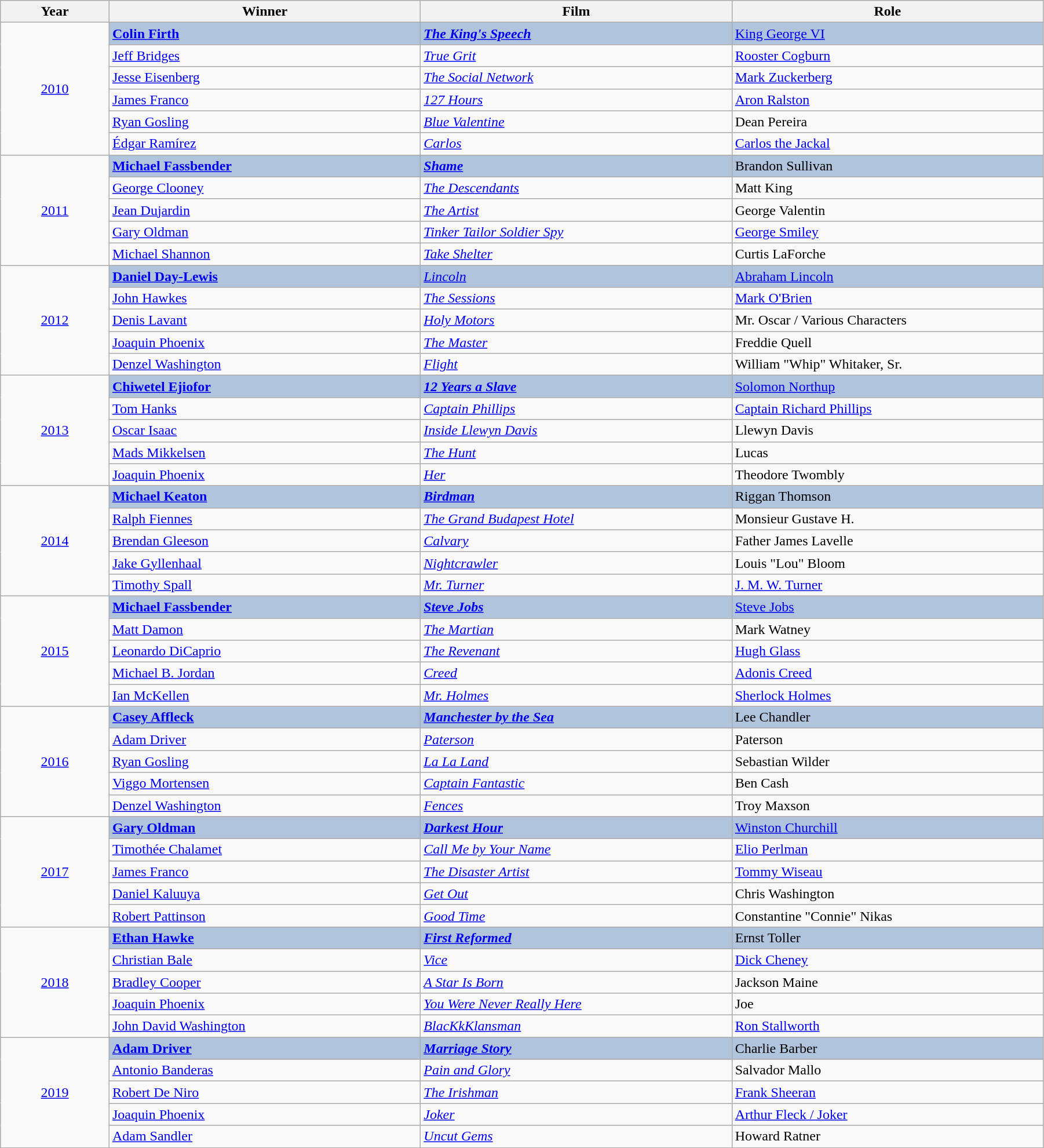<table class="wikitable" width="95%" cellpadding="5">
<tr>
<th width="100"><strong>Year</strong></th>
<th width="300"><strong>Winner</strong></th>
<th width="300"><strong>Film</strong></th>
<th width="300"><strong>Role</strong></th>
</tr>
<tr>
<td rowspan="6" style="text-align:center;"><a href='#'>2010</a></td>
<td style="background:#B0C4DE;"><strong><a href='#'>Colin Firth</a></strong></td>
<td style="background:#B0C4DE;"><em><a href='#'><strong>The King's Speech</strong></a></em></td>
<td style="background:#B0C4DE;"><a href='#'>King George VI</a></td>
</tr>
<tr>
<td><a href='#'>Jeff Bridges</a></td>
<td><em><a href='#'>True Grit</a></em></td>
<td><a href='#'>Rooster Cogburn</a></td>
</tr>
<tr>
<td><a href='#'>Jesse Eisenberg</a></td>
<td><em><a href='#'>The Social Network</a></em></td>
<td><a href='#'>Mark Zuckerberg</a></td>
</tr>
<tr>
<td><a href='#'>James Franco</a></td>
<td><em><a href='#'>127 Hours</a></em></td>
<td><a href='#'>Aron Ralston</a></td>
</tr>
<tr>
<td><a href='#'>Ryan Gosling</a></td>
<td><em><a href='#'>Blue Valentine</a></em></td>
<td>Dean Pereira</td>
</tr>
<tr>
<td><a href='#'>Édgar Ramírez</a></td>
<td><em><a href='#'>Carlos</a></em></td>
<td><a href='#'>Carlos the Jackal</a></td>
</tr>
<tr>
<td rowspan="5" style="text-align:center;"><a href='#'>2011</a></td>
<td style="background:#B0C4DE;"><strong><a href='#'>Michael Fassbender</a></strong></td>
<td style="background:#B0C4DE;"><em><a href='#'><strong>Shame</strong></a></em></td>
<td style="background:#B0C4DE;">Brandon Sullivan</td>
</tr>
<tr>
<td><a href='#'>George Clooney</a></td>
<td><em><a href='#'>The Descendants</a></em></td>
<td>Matt King</td>
</tr>
<tr>
<td><a href='#'>Jean Dujardin</a></td>
<td><em><a href='#'>The Artist</a></em></td>
<td>George Valentin</td>
</tr>
<tr>
<td><a href='#'>Gary Oldman</a></td>
<td><em><a href='#'>Tinker Tailor Soldier Spy</a></em></td>
<td><a href='#'>George Smiley</a></td>
</tr>
<tr>
<td><a href='#'>Michael Shannon</a></td>
<td><em><a href='#'>Take Shelter</a></em></td>
<td>Curtis LaForche</td>
</tr>
<tr>
<td rowspan="5" style="text-align:center;"><a href='#'>2012</a></td>
<td style="background:#B0C4DE;"><strong><a href='#'>Daniel Day-Lewis</a></strong></td>
<td style="background:#B0C4DE;"><em><a href='#'>Lincoln</a></em></td>
<td style="background:#B0C4DE;"><a href='#'>Abraham Lincoln</a></td>
</tr>
<tr>
<td><a href='#'>John Hawkes</a></td>
<td><em><a href='#'>The Sessions</a></em></td>
<td><a href='#'>Mark O'Brien</a></td>
</tr>
<tr>
<td><a href='#'>Denis Lavant</a></td>
<td><em><a href='#'>Holy Motors</a></em></td>
<td>Mr. Oscar / Various Characters</td>
</tr>
<tr>
<td><a href='#'>Joaquin Phoenix</a></td>
<td><em><a href='#'>The Master</a></em></td>
<td>Freddie Quell</td>
</tr>
<tr>
<td><a href='#'>Denzel Washington</a></td>
<td><em><a href='#'>Flight</a></em></td>
<td>William "Whip" Whitaker, Sr.</td>
</tr>
<tr>
<td rowspan="5" style="text-align:center;"><a href='#'>2013</a></td>
<td style="background:#B0C4DE;"><strong><a href='#'>Chiwetel Ejiofor</a></strong></td>
<td style="background:#B0C4DE;"><em><a href='#'><strong>12 Years a Slave</strong></a></em></td>
<td style="background:#B0C4DE;"><a href='#'>Solomon Northup</a></td>
</tr>
<tr>
<td><a href='#'>Tom Hanks</a></td>
<td><em><a href='#'>Captain Phillips</a></em></td>
<td><a href='#'>Captain Richard Phillips</a></td>
</tr>
<tr>
<td><a href='#'>Oscar Isaac</a></td>
<td><em><a href='#'>Inside Llewyn Davis</a></em></td>
<td>Llewyn Davis</td>
</tr>
<tr>
<td><a href='#'>Mads Mikkelsen</a></td>
<td><em><a href='#'>The Hunt</a></em></td>
<td>Lucas</td>
</tr>
<tr>
<td><a href='#'>Joaquin Phoenix</a></td>
<td><em><a href='#'>Her</a></em></td>
<td>Theodore Twombly</td>
</tr>
<tr>
<td rowspan="5" style="text-align:center;"><a href='#'>2014</a></td>
<td style="background:#B0C4DE;"><strong><a href='#'>Michael Keaton</a></strong></td>
<td style="background:#B0C4DE;"><em><a href='#'><strong>Birdman</strong></a></em></td>
<td style="background:#B0C4DE;">Riggan Thomson</td>
</tr>
<tr>
<td><a href='#'>Ralph Fiennes</a></td>
<td><em><a href='#'>The Grand Budapest Hotel</a></em></td>
<td>Monsieur Gustave H.</td>
</tr>
<tr>
<td><a href='#'>Brendan Gleeson</a></td>
<td><em><a href='#'>Calvary</a></em></td>
<td>Father James Lavelle</td>
</tr>
<tr>
<td><a href='#'>Jake Gyllenhaal</a></td>
<td><em><a href='#'>Nightcrawler</a></em></td>
<td>Louis "Lou" Bloom</td>
</tr>
<tr>
<td><a href='#'>Timothy Spall</a></td>
<td><em><a href='#'>Mr. Turner</a></em></td>
<td><a href='#'>J. M. W. Turner</a></td>
</tr>
<tr>
<td rowspan="5" style="text-align:center;"><a href='#'>2015</a></td>
<td style="background:#B0C4DE;"><strong><a href='#'>Michael Fassbender</a></strong></td>
<td style="background:#B0C4DE;"><em><a href='#'><strong>Steve Jobs</strong></a></em></td>
<td style="background:#B0C4DE;"><a href='#'>Steve Jobs</a></td>
</tr>
<tr>
<td><a href='#'>Matt Damon</a></td>
<td><em><a href='#'>The Martian</a></em></td>
<td>Mark Watney</td>
</tr>
<tr>
<td><a href='#'>Leonardo DiCaprio</a></td>
<td><em><a href='#'>The Revenant</a></em></td>
<td><a href='#'>Hugh Glass</a></td>
</tr>
<tr>
<td><a href='#'>Michael B. Jordan</a></td>
<td><em><a href='#'>Creed</a></em></td>
<td><a href='#'>Adonis Creed</a></td>
</tr>
<tr>
<td><a href='#'>Ian McKellen</a></td>
<td><em><a href='#'>Mr. Holmes</a></em></td>
<td><a href='#'>Sherlock Holmes</a></td>
</tr>
<tr>
<td rowspan="5" style="text-align:center;"><a href='#'>2016</a></td>
<td style="background:#B0C4DE;"><strong><a href='#'>Casey Affleck</a></strong></td>
<td style="background:#B0C4DE;"><em><a href='#'><strong>Manchester by the Sea</strong></a></em></td>
<td style="background:#B0C4DE;">Lee Chandler</td>
</tr>
<tr>
<td><a href='#'>Adam Driver</a></td>
<td><em><a href='#'>Paterson</a></em></td>
<td>Paterson</td>
</tr>
<tr>
<td><a href='#'>Ryan Gosling</a></td>
<td><em><a href='#'>La La Land</a></em></td>
<td>Sebastian Wilder</td>
</tr>
<tr>
<td><a href='#'>Viggo Mortensen</a></td>
<td><em><a href='#'>Captain Fantastic</a></em></td>
<td>Ben Cash</td>
</tr>
<tr>
<td><a href='#'>Denzel Washington</a></td>
<td><em><a href='#'>Fences</a></em></td>
<td>Troy Maxson</td>
</tr>
<tr>
<td rowspan="5" style="text-align:center;"><a href='#'>2017</a></td>
<td style="background:#B0C4DE;"><strong><a href='#'>Gary Oldman</a></strong></td>
<td style="background:#B0C4DE;"><em><a href='#'><strong>Darkest Hour</strong></a></em></td>
<td style="background:#B0C4DE;"><a href='#'>Winston Churchill</a></td>
</tr>
<tr>
<td><a href='#'>Timothée Chalamet</a></td>
<td><em><a href='#'>Call Me by Your Name</a></em></td>
<td><a href='#'>Elio Perlman</a></td>
</tr>
<tr>
<td><a href='#'>James Franco</a></td>
<td><em><a href='#'>The Disaster Artist</a></em></td>
<td><a href='#'>Tommy Wiseau</a></td>
</tr>
<tr>
<td><a href='#'>Daniel Kaluuya</a></td>
<td><em><a href='#'>Get Out</a></em></td>
<td>Chris Washington</td>
</tr>
<tr>
<td><a href='#'>Robert Pattinson</a></td>
<td><em><a href='#'>Good Time</a></em></td>
<td>Constantine "Connie" Nikas</td>
</tr>
<tr>
<td rowspan="5" style="text-align:center;"><a href='#'>2018</a></td>
<td style="background:#B0C4DE;"><strong><a href='#'>Ethan Hawke</a></strong></td>
<td style="background:#B0C4DE;"><em><a href='#'><strong>First Reformed</strong></a></em></td>
<td style="background:#B0C4DE;">Ernst Toller</td>
</tr>
<tr>
<td><a href='#'>Christian Bale</a></td>
<td><em><a href='#'>Vice</a></em></td>
<td><a href='#'>Dick Cheney</a></td>
</tr>
<tr>
<td><a href='#'>Bradley Cooper</a></td>
<td><em><a href='#'>A Star Is Born</a></em></td>
<td>Jackson Maine</td>
</tr>
<tr>
<td><a href='#'>Joaquin Phoenix</a></td>
<td><em><a href='#'>You Were Never Really Here</a></em></td>
<td>Joe</td>
</tr>
<tr>
<td><a href='#'>John David Washington</a></td>
<td><em><a href='#'>BlacKkKlansman</a></em></td>
<td><a href='#'>Ron Stallworth</a></td>
</tr>
<tr>
<td rowspan="5" style="text-align:center;"><a href='#'>2019</a></td>
<td style="background:#B0C4DE;"><strong><a href='#'>Adam Driver</a></strong></td>
<td style="background:#B0C4DE;"><em><a href='#'><strong>Marriage Story</strong></a></em></td>
<td style="background:#B0C4DE;">Charlie Barber</td>
</tr>
<tr>
<td><a href='#'>Antonio Banderas</a></td>
<td><em><a href='#'>Pain and Glory</a></em></td>
<td>Salvador Mallo</td>
</tr>
<tr>
<td><a href='#'>Robert De Niro</a></td>
<td><em><a href='#'>The Irishman</a></em></td>
<td><a href='#'>Frank Sheeran</a></td>
</tr>
<tr>
<td><a href='#'>Joaquin Phoenix</a></td>
<td><em><a href='#'>Joker</a></em></td>
<td><a href='#'>Arthur Fleck / Joker</a></td>
</tr>
<tr>
<td><a href='#'>Adam Sandler</a></td>
<td><em><a href='#'>Uncut Gems</a></em></td>
<td>Howard Ratner</td>
</tr>
</table>
